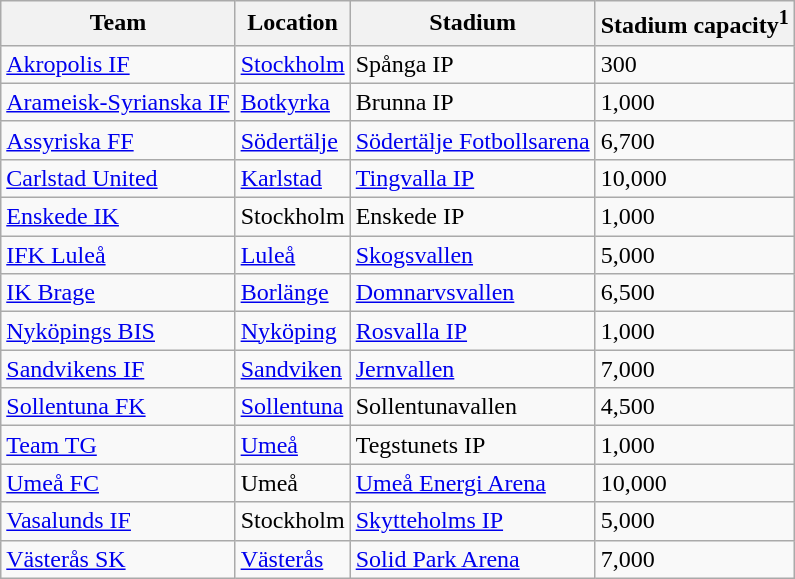<table class="wikitable sortable" border="1">
<tr>
<th>Team</th>
<th>Location</th>
<th>Stadium</th>
<th>Stadium capacity<sup>1</sup></th>
</tr>
<tr>
<td><a href='#'>Akropolis IF</a></td>
<td><a href='#'>Stockholm</a></td>
<td>Spånga IP</td>
<td>300</td>
</tr>
<tr>
<td><a href='#'>Arameisk-Syrianska IF</a></td>
<td><a href='#'>Botkyrka</a></td>
<td>Brunna IP</td>
<td>1,000</td>
</tr>
<tr>
<td><a href='#'>Assyriska FF</a></td>
<td><a href='#'>Södertälje</a></td>
<td><a href='#'>Södertälje Fotbollsarena</a></td>
<td>6,700</td>
</tr>
<tr>
<td><a href='#'>Carlstad United</a></td>
<td><a href='#'>Karlstad</a></td>
<td><a href='#'>Tingvalla IP</a></td>
<td>10,000</td>
</tr>
<tr>
<td><a href='#'>Enskede IK</a></td>
<td>Stockholm</td>
<td>Enskede IP</td>
<td>1,000</td>
</tr>
<tr>
<td><a href='#'>IFK Luleå</a></td>
<td><a href='#'>Luleå</a></td>
<td><a href='#'>Skogsvallen</a></td>
<td>5,000</td>
</tr>
<tr>
<td><a href='#'>IK Brage</a></td>
<td><a href='#'>Borlänge</a></td>
<td><a href='#'>Domnarvsvallen</a></td>
<td>6,500</td>
</tr>
<tr>
<td><a href='#'>Nyköpings BIS</a></td>
<td><a href='#'>Nyköping</a></td>
<td><a href='#'>Rosvalla IP</a></td>
<td>1,000</td>
</tr>
<tr>
<td><a href='#'>Sandvikens IF</a></td>
<td><a href='#'>Sandviken</a></td>
<td><a href='#'>Jernvallen</a></td>
<td>7,000</td>
</tr>
<tr>
<td><a href='#'>Sollentuna FK</a></td>
<td><a href='#'>Sollentuna</a></td>
<td>Sollentunavallen</td>
<td>4,500</td>
</tr>
<tr>
<td><a href='#'>Team TG</a></td>
<td><a href='#'>Umeå</a></td>
<td>Tegstunets IP</td>
<td>1,000</td>
</tr>
<tr>
<td><a href='#'>Umeå FC</a></td>
<td>Umeå</td>
<td><a href='#'>Umeå Energi Arena</a></td>
<td>10,000</td>
</tr>
<tr>
<td><a href='#'>Vasalunds IF</a></td>
<td>Stockholm</td>
<td><a href='#'>Skytteholms IP</a></td>
<td>5,000</td>
</tr>
<tr>
<td><a href='#'>Västerås SK</a></td>
<td><a href='#'>Västerås</a></td>
<td><a href='#'>Solid Park Arena</a></td>
<td>7,000</td>
</tr>
</table>
